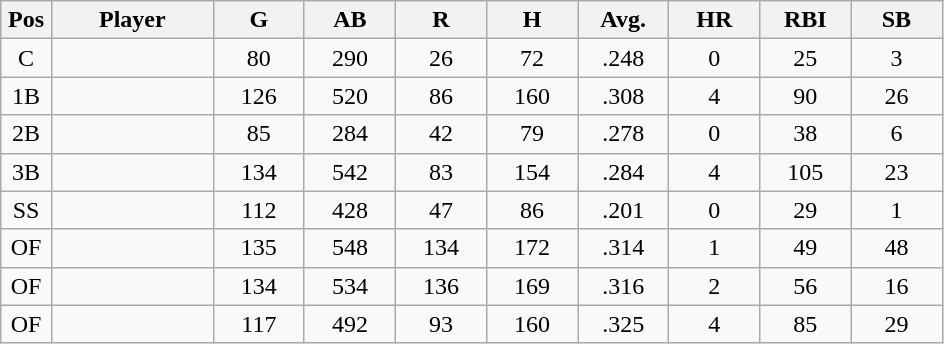<table class="wikitable sortable">
<tr>
<th bgcolor="#DDDDFF" width="5%">Pos</th>
<th bgcolor="#DDDDFF" width="16%">Player</th>
<th bgcolor="#DDDDFF" width="9%">G</th>
<th bgcolor="#DDDDFF" width="9%">AB</th>
<th bgcolor="#DDDDFF" width="9%">R</th>
<th bgcolor="#DDDDFF" width="9%">H</th>
<th bgcolor="#DDDDFF" width="9%">Avg.</th>
<th bgcolor="#DDDDFF" width="9%">HR</th>
<th bgcolor="#DDDDFF" width="9%">RBI</th>
<th bgcolor="#DDDDFF" width="9%">SB</th>
</tr>
<tr align="center">
<td>C</td>
<td></td>
<td>80</td>
<td>290</td>
<td>26</td>
<td>72</td>
<td>.248</td>
<td>0</td>
<td>25</td>
<td>3</td>
</tr>
<tr align="center">
<td>1B</td>
<td></td>
<td>126</td>
<td>520</td>
<td>86</td>
<td>160</td>
<td>.308</td>
<td>4</td>
<td>90</td>
<td>26</td>
</tr>
<tr align="center">
<td>2B</td>
<td></td>
<td>85</td>
<td>284</td>
<td>42</td>
<td>79</td>
<td>.278</td>
<td>0</td>
<td>38</td>
<td>6</td>
</tr>
<tr align="center">
<td>3B</td>
<td></td>
<td>134</td>
<td>542</td>
<td>83</td>
<td>154</td>
<td>.284</td>
<td>4</td>
<td>105</td>
<td>23</td>
</tr>
<tr align="center">
<td>SS</td>
<td></td>
<td>112</td>
<td>428</td>
<td>47</td>
<td>86</td>
<td>.201</td>
<td>0</td>
<td>29</td>
<td>1</td>
</tr>
<tr align="center">
<td>OF</td>
<td></td>
<td>135</td>
<td>548</td>
<td>134</td>
<td>172</td>
<td>.314</td>
<td>1</td>
<td>49</td>
<td>48</td>
</tr>
<tr align="center">
<td>OF</td>
<td></td>
<td>134</td>
<td>534</td>
<td>136</td>
<td>169</td>
<td>.316</td>
<td>2</td>
<td>56</td>
<td>16</td>
</tr>
<tr align="center">
<td>OF</td>
<td></td>
<td>117</td>
<td>492</td>
<td>93</td>
<td>160</td>
<td>.325</td>
<td>4</td>
<td>85</td>
<td>29</td>
</tr>
</table>
